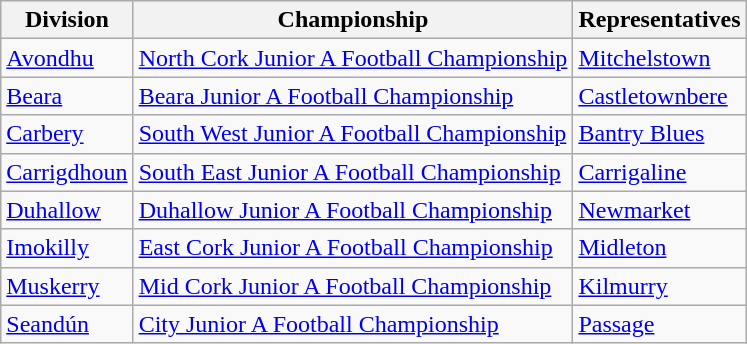<table class="wikitable">
<tr>
<th>Division</th>
<th>Championship</th>
<th>Representatives</th>
</tr>
<tr>
<td><a href='#'>Avondhu</a></td>
<td><a href='#'>North Cork Junior A Football Championship</a></td>
<td><a href='#'>Mitchelstown</a></td>
</tr>
<tr>
<td><a href='#'>Beara</a></td>
<td><a href='#'>Beara Junior A Football Championship</a></td>
<td><a href='#'>Castletownbere</a></td>
</tr>
<tr>
<td><a href='#'>Carbery</a></td>
<td><a href='#'>South West Junior A Football Championship</a></td>
<td><a href='#'>Bantry Blues</a></td>
</tr>
<tr>
<td><a href='#'>Carrigdhoun</a></td>
<td><a href='#'>South East Junior A Football Championship</a></td>
<td><a href='#'>Carrigaline</a></td>
</tr>
<tr>
<td><a href='#'>Duhallow</a></td>
<td><a href='#'>Duhallow Junior A Football Championship</a></td>
<td><a href='#'>Newmarket</a></td>
</tr>
<tr>
<td><a href='#'>Imokilly</a></td>
<td><a href='#'>East Cork Junior A Football Championship</a></td>
<td><a href='#'>Midleton</a></td>
</tr>
<tr>
<td><a href='#'>Muskerry</a></td>
<td><a href='#'>Mid Cork Junior A Football Championship</a></td>
<td><a href='#'>Kilmurry</a></td>
</tr>
<tr>
<td><a href='#'>Seandún</a></td>
<td><a href='#'>City Junior A Football Championship</a></td>
<td><a href='#'>Passage</a></td>
</tr>
</table>
